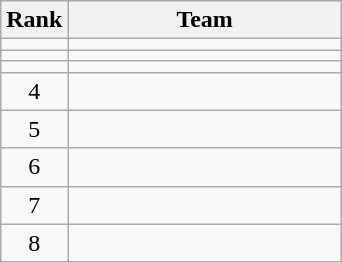<table class="wikitable" style="text-align:center;">
<tr>
<th>Rank</th>
<th width=175>Team</th>
</tr>
<tr>
<td></td>
<td align=left></td>
</tr>
<tr>
<td></td>
<td align=left></td>
</tr>
<tr>
<td></td>
<td align=left></td>
</tr>
<tr>
<td>4</td>
<td align=left></td>
</tr>
<tr>
<td>5</td>
<td align=left></td>
</tr>
<tr>
<td>6</td>
<td align=left></td>
</tr>
<tr>
<td>7</td>
<td align=left></td>
</tr>
<tr>
<td>8</td>
<td align=left></td>
</tr>
</table>
